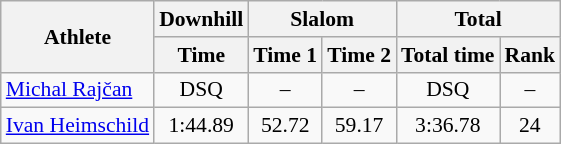<table class="wikitable" style="font-size:90%">
<tr>
<th rowspan="2">Athlete</th>
<th>Downhill</th>
<th colspan="2">Slalom</th>
<th colspan="2">Total</th>
</tr>
<tr>
<th>Time</th>
<th>Time 1</th>
<th>Time 2</th>
<th>Total time</th>
<th>Rank</th>
</tr>
<tr>
<td><a href='#'>Michal Rajčan</a></td>
<td align="center">DSQ</td>
<td align="center">–</td>
<td align="center">–</td>
<td align="center">DSQ</td>
<td align="center">–</td>
</tr>
<tr>
<td><a href='#'>Ivan Heimschild</a></td>
<td align="center">1:44.89</td>
<td align="center">52.72</td>
<td align="center">59.17</td>
<td align="center">3:36.78</td>
<td align="center">24</td>
</tr>
</table>
